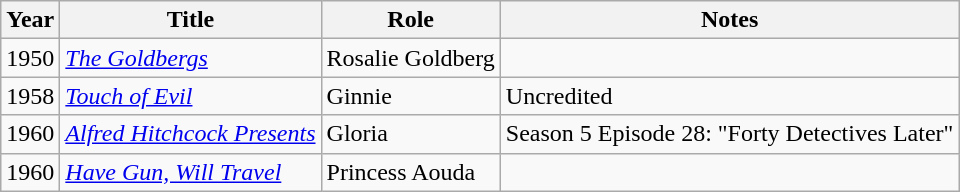<table class="wikitable">
<tr>
<th>Year</th>
<th>Title</th>
<th>Role</th>
<th>Notes</th>
</tr>
<tr>
<td>1950</td>
<td><em><a href='#'>The Goldbergs</a></em></td>
<td>Rosalie Goldberg</td>
<td></td>
</tr>
<tr>
<td>1958</td>
<td><em><a href='#'>Touch of Evil</a></em></td>
<td>Ginnie</td>
<td>Uncredited</td>
</tr>
<tr>
<td>1960</td>
<td><em><a href='#'>Alfred Hitchcock Presents</a></em></td>
<td>Gloria</td>
<td>Season 5 Episode 28: "Forty Detectives Later"</td>
</tr>
<tr>
<td>1960</td>
<td><em><a href='#'>Have Gun, Will Travel</a></em></td>
<td>Princess Aouda</td>
</tr>
</table>
